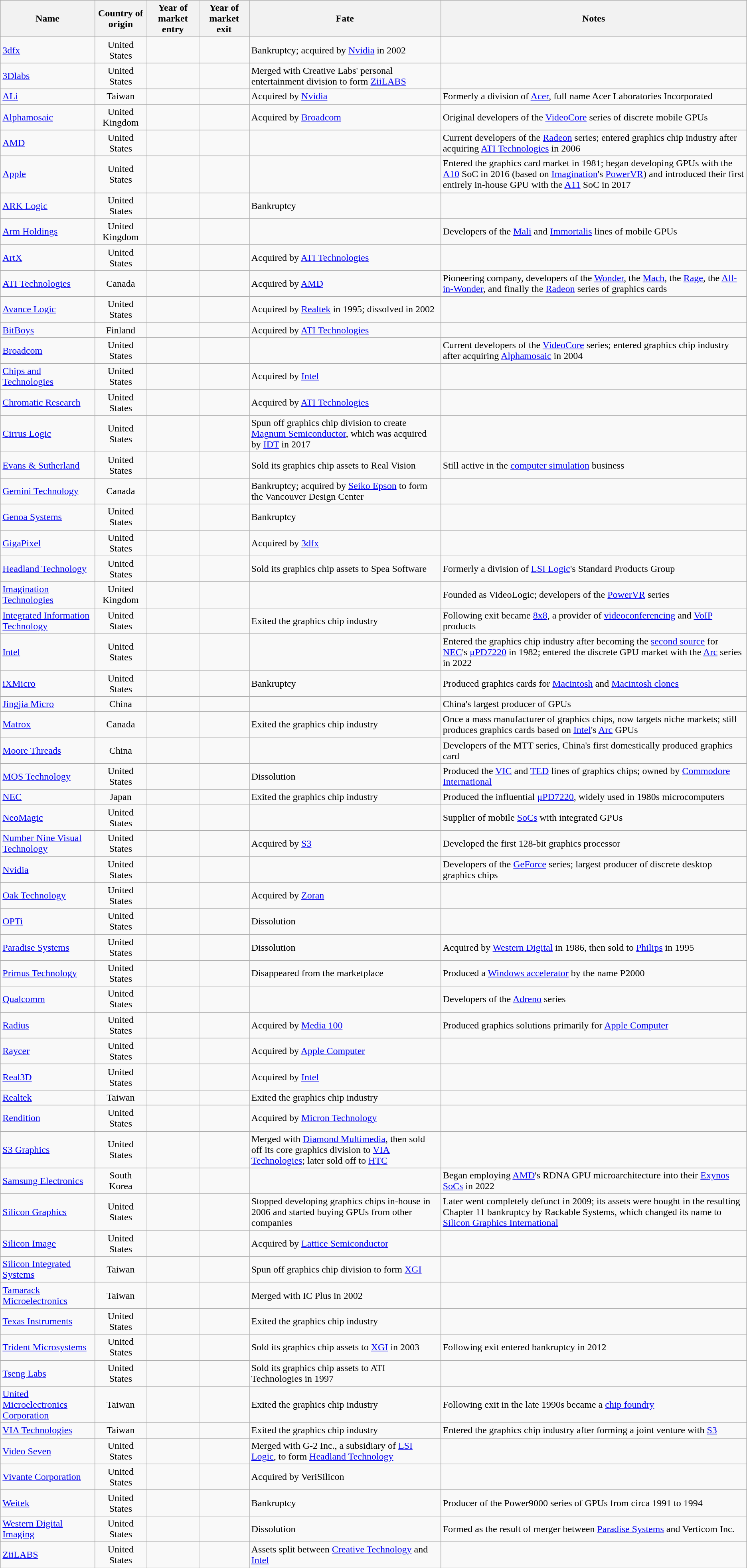<table class="wikitable sortable" style="text-align:center;">
<tr>
<th>Name</th>
<th>Country of origin</th>
<th>Year of market entry</th>
<th>Year of market exit</th>
<th class="unsortable">Fate</th>
<th class="unsortable">Notes</th>
</tr>
<tr>
<td style="text-align:left;"><a href='#'>3dfx</a></td>
<td>United States</td>
<td></td>
<td></td>
<td style="text-align:left">Bankruptcy; acquired by <a href='#'>Nvidia</a> in 2002</td>
<td style="text-align:left"></td>
</tr>
<tr>
<td style="text-align:left;"><a href='#'>3Dlabs</a></td>
<td>United States</td>
<td></td>
<td></td>
<td style="text-align:left">Merged with Creative Labs' personal entertainment division to form <a href='#'>ZiiLABS</a></td>
<td style="text-align:left"></td>
</tr>
<tr>
<td style="text-align:left;"><a href='#'>ALi</a></td>
<td>Taiwan</td>
<td></td>
<td></td>
<td style="text-align:left">Acquired by <a href='#'>Nvidia</a></td>
<td style="text-align:left">Formerly a division of <a href='#'>Acer</a>, full name Acer Laboratories Incorporated</td>
</tr>
<tr>
<td style="text-align:left;"><a href='#'>Alphamosaic</a></td>
<td>United Kingdom</td>
<td></td>
<td></td>
<td style="text-align:left">Acquired by <a href='#'>Broadcom</a></td>
<td style="text-align:left">Original developers of the <a href='#'>VideoCore</a> series of discrete mobile GPUs</td>
</tr>
<tr>
<td style="text-align:left;"><a href='#'>AMD</a></td>
<td>United States</td>
<td></td>
<td></td>
<td style="text-align:left"></td>
<td style="text-align:left">Current developers of the <a href='#'>Radeon</a> series; entered graphics chip industry after acquiring <a href='#'>ATI Technologies</a> in 2006</td>
</tr>
<tr>
<td style="text-align:left;"><a href='#'>Apple</a></td>
<td>United States</td>
<td></td>
<td></td>
<td style="text-align:left"></td>
<td style="text-align:left">Entered the graphics card market in 1981; began developing GPUs with the <a href='#'>A10</a> SoC in 2016 (based on <a href='#'>Imagination</a>'s <a href='#'>PowerVR</a>) and introduced their first entirely in-house GPU with the <a href='#'>A11</a> SoC in 2017</td>
</tr>
<tr>
<td style="text-align:left;"><a href='#'>ARK Logic</a></td>
<td>United States</td>
<td></td>
<td></td>
<td style="text-align:left">Bankruptcy</td>
<td style="text-align:left"></td>
</tr>
<tr>
<td style="text-align:left;"><a href='#'>Arm Holdings</a></td>
<td>United Kingdom</td>
<td></td>
<td></td>
<td style="text-align:left"></td>
<td style="text-align:left">Developers of the <a href='#'>Mali</a> and <a href='#'>Immortalis</a> lines of mobile GPUs</td>
</tr>
<tr>
<td style="text-align:left;"><a href='#'>ArtX</a></td>
<td>United States</td>
<td></td>
<td></td>
<td style="text-align:left">Acquired by <a href='#'>ATI Technologies</a></td>
<td style="text-align:left"></td>
</tr>
<tr>
<td style="text-align:left;"><a href='#'>ATI Technologies</a></td>
<td>Canada</td>
<td></td>
<td></td>
<td style="text-align:left">Acquired by <a href='#'>AMD</a></td>
<td style="text-align:left">Pioneering company, developers of the <a href='#'>Wonder</a>, the <a href='#'>Mach</a>, the <a href='#'>Rage</a>, the <a href='#'>All-in-Wonder</a>, and finally the <a href='#'>Radeon</a> series of graphics cards</td>
</tr>
<tr>
<td style="text-align:left;"><a href='#'>Avance Logic</a></td>
<td>United States</td>
<td></td>
<td></td>
<td style="text-align:left">Acquired by <a href='#'>Realtek</a> in 1995; dissolved in 2002</td>
<td style="text-align:left"></td>
</tr>
<tr>
<td style="text-align:left;"><a href='#'>BitBoys</a></td>
<td>Finland</td>
<td></td>
<td></td>
<td style="text-align:left">Acquired by <a href='#'>ATI Technologies</a></td>
<td style="text-align:left"></td>
</tr>
<tr>
<td style="text-align:left;"><a href='#'>Broadcom</a></td>
<td>United States</td>
<td></td>
<td></td>
<td style="text-align:left"></td>
<td style="text-align:left">Current developers of the <a href='#'>VideoCore</a> series; entered graphics chip industry after acquiring <a href='#'>Alphamosaic</a> in 2004</td>
</tr>
<tr>
<td style="text-align:left;"><a href='#'>Chips and Technologies</a></td>
<td>United States</td>
<td></td>
<td></td>
<td style="text-align:left">Acquired by <a href='#'>Intel</a></td>
<td style="text-align:left"></td>
</tr>
<tr>
<td style="text-align:left;"><a href='#'>Chromatic Research</a></td>
<td>United States</td>
<td></td>
<td></td>
<td style="text-align:left">Acquired by <a href='#'>ATI Technologies</a></td>
<td style="text-align:left"></td>
</tr>
<tr>
<td style="text-align:left;"><a href='#'>Cirrus Logic</a></td>
<td>United States</td>
<td></td>
<td></td>
<td style="text-align:left">Spun off graphics chip division to create <a href='#'>Magnum Semiconductor</a>, which was acquired by <a href='#'>IDT</a> in 2017</td>
<td style="text-align:left"></td>
</tr>
<tr>
<td style="text-align:left;"><a href='#'>Evans & Sutherland</a></td>
<td>United States</td>
<td></td>
<td></td>
<td style="text-align:left">Sold its graphics chip assets to Real Vision</td>
<td style="text-align:left">Still active in the <a href='#'>computer simulation</a> business</td>
</tr>
<tr>
<td style="text-align:left;"><a href='#'>Gemini Technology</a></td>
<td>Canada</td>
<td></td>
<td></td>
<td style="text-align:left">Bankruptcy; acquired by <a href='#'>Seiko Epson</a> to form the Vancouver Design Center</td>
<td style="text-align:left"></td>
</tr>
<tr>
<td style="text-align:left;"><a href='#'>Genoa Systems</a></td>
<td>United States</td>
<td></td>
<td></td>
<td style="text-align:left">Bankruptcy</td>
<td style="text-align:left"></td>
</tr>
<tr>
<td style="text-align:left;"><a href='#'>GigaPixel</a></td>
<td>United States</td>
<td></td>
<td></td>
<td style="text-align:left">Acquired by <a href='#'>3dfx</a></td>
<td style="text-align:left"></td>
</tr>
<tr>
<td style="text-align:left;"><a href='#'>Headland Technology</a></td>
<td>United States</td>
<td></td>
<td></td>
<td style="text-align:left">Sold its graphics chip assets to Spea Software</td>
<td style="text-align:left">Formerly a division of <a href='#'>LSI Logic</a>'s Standard Products Group</td>
</tr>
<tr>
<td style="text-align:left;"><a href='#'>Imagination Technologies</a></td>
<td>United Kingdom</td>
<td></td>
<td></td>
<td style="text-align:left"></td>
<td style="text-align:left">Founded as VideoLogic; developers of the <a href='#'>PowerVR</a> series</td>
</tr>
<tr>
<td style="text-align:left;"><a href='#'>Integrated Information Technology</a></td>
<td>United States</td>
<td></td>
<td></td>
<td style="text-align:left">Exited the graphics chip industry</td>
<td style="text-align:left">Following exit became <a href='#'>8x8</a>, a provider of <a href='#'>videoconferencing</a> and <a href='#'>VoIP</a> products</td>
</tr>
<tr>
<td style="text-align:left;"><a href='#'>Intel</a></td>
<td>United States</td>
<td></td>
<td></td>
<td style="text-align:left"></td>
<td style="text-align:left">Entered the graphics chip industry after becoming the <a href='#'>second source</a> for <a href='#'>NEC</a>'s <a href='#'>μPD7220</a> in 1982; entered the discrete GPU market with the <a href='#'>Arc</a> series in 2022</td>
</tr>
<tr>
<td style="text-align:left;"><a href='#'>iXMicro</a></td>
<td>United States</td>
<td></td>
<td></td>
<td style="text-align:left">Bankruptcy</td>
<td style="text-align:left">Produced graphics cards for <a href='#'>Macintosh</a> and <a href='#'>Macintosh clones</a></td>
</tr>
<tr>
<td style="text-align:left;"><a href='#'>Jingjia Micro</a></td>
<td>China</td>
<td></td>
<td></td>
<td style="text-align:left"></td>
<td style="text-align:left">China's largest producer of GPUs</td>
</tr>
<tr>
<td style="text-align:left;"><a href='#'>Matrox</a></td>
<td>Canada</td>
<td></td>
<td></td>
<td style="text-align:left">Exited the graphics chip industry</td>
<td style="text-align:left">Once a mass manufacturer of graphics chips, now targets niche markets; still produces graphics cards based on <a href='#'>Intel</a>'s <a href='#'>Arc</a> GPUs</td>
</tr>
<tr>
<td style="text-align:left;"><a href='#'>Moore Threads</a></td>
<td>China</td>
<td></td>
<td></td>
<td style="text-align:left"></td>
<td style="text-align:left">Developers of the MTT series, China's first domestically produced graphics card</td>
</tr>
<tr>
<td style="text-align:left;"><a href='#'>MOS Technology</a></td>
<td>United States</td>
<td></td>
<td></td>
<td style="text-align:left">Dissolution</td>
<td style="text-align:left">Produced the <a href='#'>VIC</a> and <a href='#'>TED</a> lines of graphics chips; owned by <a href='#'>Commodore International</a></td>
</tr>
<tr>
<td style="text-align:left;"><a href='#'>NEC</a></td>
<td>Japan</td>
<td></td>
<td></td>
<td style="text-align:left">Exited the graphics chip industry</td>
<td style="text-align:left">Produced the influential <a href='#'>μPD7220</a>, widely used in 1980s microcomputers</td>
</tr>
<tr>
<td style="text-align:left;"><a href='#'>NeoMagic</a></td>
<td>United States</td>
<td></td>
<td></td>
<td style="text-align:left"></td>
<td style="text-align:left">Supplier of mobile <a href='#'>SoCs</a> with integrated GPUs</td>
</tr>
<tr>
<td style="text-align:left;"><a href='#'>Number Nine Visual Technology</a></td>
<td>United States</td>
<td></td>
<td></td>
<td style="text-align:left">Acquired by <a href='#'>S3</a></td>
<td style="text-align:left">Developed the first 128-bit graphics processor</td>
</tr>
<tr>
<td style="text-align:left;"><a href='#'>Nvidia</a></td>
<td>United States</td>
<td></td>
<td></td>
<td style="text-align:left"></td>
<td style="text-align:left">Developers of the <a href='#'>GeForce</a> series; largest producer of discrete desktop graphics chips </td>
</tr>
<tr>
<td style="text-align:left;"><a href='#'>Oak Technology</a></td>
<td>United States</td>
<td></td>
<td></td>
<td style="text-align:left">Acquired by <a href='#'>Zoran</a></td>
<td style="text-align:left"></td>
</tr>
<tr>
<td style="text-align:left;"><a href='#'>OPTi</a></td>
<td>United States</td>
<td></td>
<td></td>
<td style="text-align:left">Dissolution</td>
<td style="text-align:left"></td>
</tr>
<tr>
<td style="text-align:left;"><a href='#'>Paradise Systems</a></td>
<td>United States</td>
<td></td>
<td></td>
<td style="text-align:left">Dissolution</td>
<td style="text-align:left">Acquired by <a href='#'>Western Digital</a> in 1986, then sold to <a href='#'>Philips</a> in 1995</td>
</tr>
<tr>
<td style="text-align:left;"><a href='#'>Primus Technology</a></td>
<td>United States</td>
<td></td>
<td></td>
<td style="text-align:left">Disappeared from the marketplace</td>
<td style="text-align:left">Produced a <a href='#'>Windows accelerator</a> by the name P2000</td>
</tr>
<tr>
<td style="text-align:left;"><a href='#'>Qualcomm</a></td>
<td>United States</td>
<td></td>
<td></td>
<td style="text-align:left"></td>
<td style="text-align:left">Developers of the <a href='#'>Adreno</a> series</td>
</tr>
<tr>
<td style="text-align:left;"><a href='#'>Radius</a></td>
<td>United States</td>
<td></td>
<td></td>
<td style="text-align:left">Acquired by <a href='#'>Media 100</a></td>
<td style="text-align:left">Produced graphics solutions primarily for <a href='#'>Apple Computer</a></td>
</tr>
<tr>
<td style="text-align:left;"><a href='#'>Raycer</a></td>
<td>United States</td>
<td></td>
<td></td>
<td style="text-align:left">Acquired by <a href='#'>Apple Computer</a></td>
<td style="text-align:left"></td>
</tr>
<tr>
<td style="text-align:left;"><a href='#'>Real3D</a></td>
<td>United States</td>
<td></td>
<td></td>
<td style="text-align:left">Acquired by <a href='#'>Intel</a></td>
<td style="text-align:left"></td>
</tr>
<tr>
<td style="text-align:left;"><a href='#'>Realtek</a></td>
<td>Taiwan</td>
<td></td>
<td></td>
<td style="text-align:left">Exited the graphics chip industry</td>
<td style="text-align:left"></td>
</tr>
<tr>
<td style="text-align:left;"><a href='#'>Rendition</a></td>
<td>United States</td>
<td></td>
<td></td>
<td style="text-align:left">Acquired by <a href='#'>Micron Technology</a></td>
<td style="text-align:left"></td>
</tr>
<tr>
<td style="text-align:left;"><a href='#'>S3 Graphics</a></td>
<td>United States</td>
<td></td>
<td></td>
<td style="text-align:left">Merged with <a href='#'>Diamond Multimedia</a>, then sold off its core graphics division to <a href='#'>VIA Technologies</a>; later sold off to <a href='#'>HTC</a></td>
<td style="text-align:left"></td>
</tr>
<tr>
<td style="text-align:left;"><a href='#'>Samsung Electronics</a></td>
<td>South Korea</td>
<td></td>
<td></td>
<td style="text-align:left"></td>
<td style="text-align:left">Began employing <a href='#'>AMD</a>'s RDNA GPU microarchitecture into their <a href='#'>Exynos</a> <a href='#'>SoCs</a> in 2022</td>
</tr>
<tr>
<td style="text-align:left;"><a href='#'>Silicon Graphics</a></td>
<td>United States</td>
<td></td>
<td></td>
<td style="text-align:left">Stopped developing graphics chips in-house in 2006 and started buying GPUs from other companies</td>
<td style="text-align:left">Later went completely defunct in 2009; its assets were bought in the resulting Chapter 11 bankruptcy by Rackable Systems, which changed its name to <a href='#'>Silicon Graphics International</a></td>
</tr>
<tr>
<td style="text-align:left;"><a href='#'>Silicon Image</a></td>
<td>United States</td>
<td></td>
<td></td>
<td style="text-align:left">Acquired by <a href='#'>Lattice Semiconductor</a></td>
<td style="text-align:left"></td>
</tr>
<tr>
<td style="text-align:left;"><a href='#'>Silicon Integrated Systems</a></td>
<td>Taiwan</td>
<td></td>
<td></td>
<td style="text-align:left">Spun off graphics chip division to form <a href='#'>XGI</a></td>
<td style="text-align:left"></td>
</tr>
<tr>
<td style="text-align:left;"><a href='#'>Tamarack Microelectronics</a></td>
<td>Taiwan</td>
<td></td>
<td></td>
<td style="text-align:left">Merged with IC Plus in 2002</td>
<td style="text-align:left"></td>
</tr>
<tr>
<td style="text-align:left;"><a href='#'>Texas Instruments</a></td>
<td>United States</td>
<td></td>
<td></td>
<td style="text-align:left">Exited the graphics chip industry</td>
<td style="text-align:left"></td>
</tr>
<tr>
<td style="text-align:left;"><a href='#'>Trident Microsystems</a></td>
<td>United States</td>
<td></td>
<td></td>
<td style="text-align:left">Sold its graphics chip assets to <a href='#'>XGI</a> in 2003</td>
<td style="text-align:left">Following exit entered bankruptcy in 2012</td>
</tr>
<tr>
<td style="text-align:left;"><a href='#'>Tseng Labs</a></td>
<td>United States</td>
<td></td>
<td></td>
<td style="text-align:left">Sold its graphics chip assets to ATI Technologies in 1997</td>
<td style="text-align:left"></td>
</tr>
<tr>
<td style="text-align:left;"><a href='#'>United Microelectronics Corporation</a></td>
<td>Taiwan</td>
<td></td>
<td></td>
<td style="text-align:left">Exited the graphics chip industry</td>
<td style="text-align:left">Following exit in the late 1990s became a <a href='#'>chip foundry</a></td>
</tr>
<tr>
<td style="text-align:left;"><a href='#'>VIA Technologies</a></td>
<td>Taiwan</td>
<td></td>
<td></td>
<td style="text-align:left">Exited the graphics chip industry</td>
<td style="text-align:left">Entered the graphics chip industry after forming a joint venture with <a href='#'>S3</a></td>
</tr>
<tr>
<td style="text-align:left;"><a href='#'>Video Seven</a></td>
<td>United States</td>
<td></td>
<td></td>
<td style="text-align:left">Merged with G-2 Inc., a subsidiary of <a href='#'>LSI Logic</a>, to form <a href='#'>Headland Technology</a></td>
<td style="text-align:left"></td>
</tr>
<tr>
<td style="text-align:left;"><a href='#'>Vivante Corporation</a></td>
<td>United States</td>
<td></td>
<td></td>
<td style="text-align:left">Acquired by VeriSilicon</td>
<td style="text-align:left"></td>
</tr>
<tr>
<td style="text-align:left;"><a href='#'>Weitek</a></td>
<td>United States</td>
<td></td>
<td></td>
<td style="text-align:left">Bankruptcy</td>
<td style="text-align:left">Producer of the Power9000 series of GPUs from circa 1991 to 1994</td>
</tr>
<tr>
<td style="text-align:left;"><a href='#'>Western Digital Imaging</a></td>
<td>United States</td>
<td></td>
<td></td>
<td style="text-align:left">Dissolution</td>
<td style="text-align:left">Formed as the result of merger between <a href='#'>Paradise Systems</a> and Verticom Inc.</td>
</tr>
<tr>
<td style="text-align:left;"><a href='#'>ZiiLABS</a></td>
<td>United States</td>
<td></td>
<td></td>
<td style="text-align:left">Assets split between <a href='#'>Creative Technology</a> and <a href='#'>Intel</a></td>
<td style="text-align:left"></td>
</tr>
</table>
